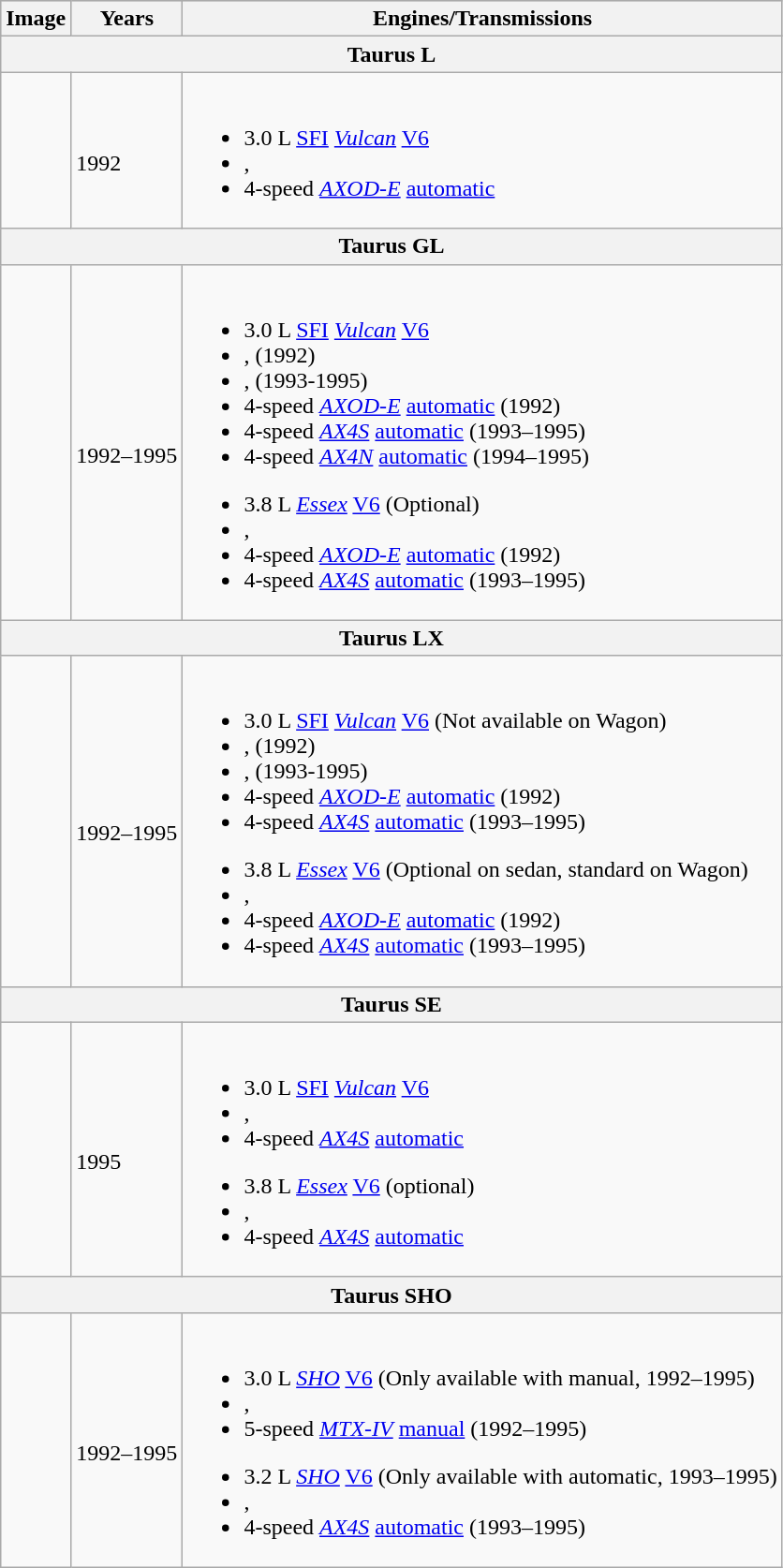<table class="wikitable">
<tr style="background:#CCCCCC;">
<th>Image</th>
<th>Years</th>
<th>Engines/Transmissions</th>
</tr>
<tr>
<th colspan=3 style= "textalign:center">Taurus L</th>
</tr>
<tr>
<td></td>
<td><br>1992</td>
<td><br><ul><li>3.0 L <a href='#'>SFI</a> <em><a href='#'>Vulcan</a></em> <a href='#'>V6</a></li><li>, </li><li>4-speed <em><a href='#'>AXOD-E</a></em> <a href='#'>automatic</a></li></ul></td>
</tr>
<tr>
<th colspan=3 style= "textalign:center">Taurus GL</th>
</tr>
<tr>
<td></td>
<td><br>1992–1995</td>
<td><br><ul><li>3.0 L <a href='#'>SFI</a> <em><a href='#'>Vulcan</a></em> <a href='#'>V6</a></li><li>,  (1992)</li><li>,  (1993-1995)</li><li>4-speed <em><a href='#'>AXOD-E</a></em> <a href='#'>automatic</a> (1992)</li><li>4-speed <em><a href='#'>AX4S</a></em> <a href='#'>automatic</a> (1993–1995)</li><li>4-speed <em><a href='#'>AX4N</a></em> <a href='#'>automatic</a> (1994–1995)</li></ul><ul><li>3.8 L <em><a href='#'>Essex</a></em> <a href='#'>V6</a> (Optional)</li><li>, </li><li>4-speed <em><a href='#'>AXOD-E</a></em> <a href='#'>automatic</a> (1992)</li><li>4-speed <em><a href='#'>AX4S</a></em> <a href='#'>automatic</a> (1993–1995)</li></ul></td>
</tr>
<tr>
<th colspan=3 style= "textalign:center">Taurus LX</th>
</tr>
<tr>
<td></td>
<td><br>1992–1995</td>
<td><br><ul><li>3.0 L <a href='#'>SFI</a> <em><a href='#'>Vulcan</a></em> <a href='#'>V6</a> (Not available on Wagon)</li><li>,  (1992)</li><li>,  (1993-1995)</li><li>4-speed <em><a href='#'>AXOD-E</a></em> <a href='#'>automatic</a> (1992)</li><li>4-speed <em><a href='#'>AX4S</a></em> <a href='#'>automatic</a> (1993–1995)</li></ul><ul><li>3.8 L <em><a href='#'>Essex</a></em> <a href='#'>V6</a> (Optional on sedan, standard on Wagon)</li><li>, </li><li>4-speed <em><a href='#'>AXOD-E</a></em> <a href='#'>automatic</a> (1992)</li><li>4-speed <em><a href='#'>AX4S</a></em> <a href='#'>automatic</a> (1993–1995)</li></ul></td>
</tr>
<tr>
<th colspan=3 style= "textalign:center">Taurus SE</th>
</tr>
<tr>
<td></td>
<td><br>1995</td>
<td><br><ul><li>3.0 L <a href='#'>SFI</a> <em><a href='#'>Vulcan</a></em> <a href='#'>V6</a></li><li>, </li><li>4-speed <em><a href='#'>AX4S</a></em> <a href='#'>automatic</a></li></ul><ul><li>3.8 L <em><a href='#'>Essex</a></em> <a href='#'>V6</a>  (optional)</li><li>, </li><li>4-speed <em><a href='#'>AX4S</a></em> <a href='#'>automatic</a></li></ul></td>
</tr>
<tr>
<th colspan=3 style= "textalign:center">Taurus SHO</th>
</tr>
<tr>
<td></td>
<td><br>1992–1995</td>
<td><br><ul><li>3.0 L <em><a href='#'>SHO</a></em> <a href='#'>V6</a> (Only available with manual, 1992–1995)</li><li>, </li><li>5-speed <em><a href='#'>MTX-IV</a></em> <a href='#'>manual</a> (1992–1995)</li></ul><ul><li>3.2 L <em><a href='#'>SHO</a></em> <a href='#'>V6</a> (Only available with automatic, 1993–1995)</li><li>, </li><li>4-speed <em><a href='#'>AX4S</a></em> <a href='#'>automatic</a> (1993–1995)</li></ul></td>
</tr>
</table>
